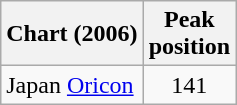<table class="wikitable">
<tr>
<th>Chart (2006)</th>
<th>Peak<br>position</th>
</tr>
<tr>
<td>Japan <a href='#'>Oricon</a></td>
<td align="center">141</td>
</tr>
</table>
